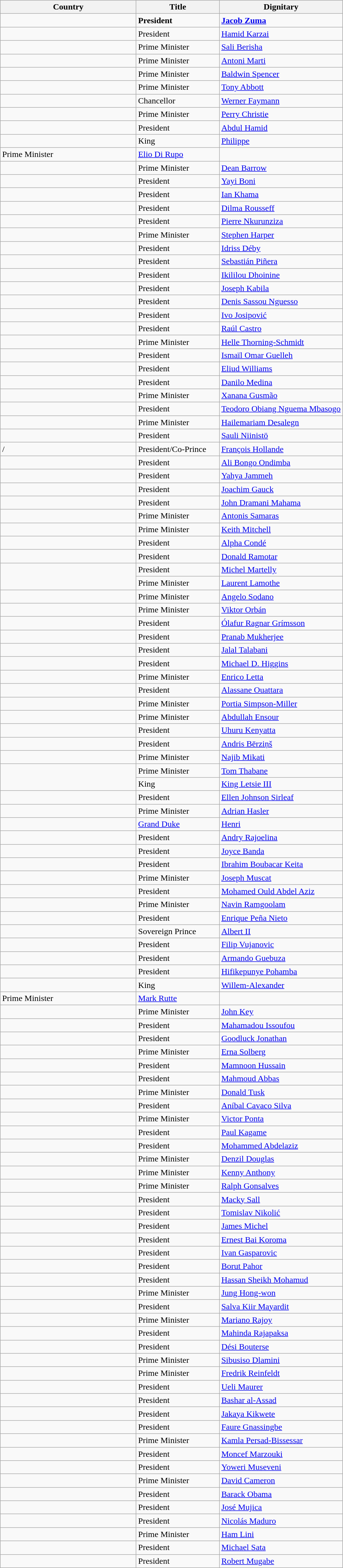<table class="wikitable sortable">
<tr>
<th>Country</th>
<th>Title</th>
<th>Dignitary</th>
</tr>
<tr>
<td><strong></strong></td>
<td><strong>President</strong></td>
<td><strong><a href='#'>Jacob Zuma</a></strong></td>
</tr>
<tr>
<td style="width:250px;"></td>
<td style="width:150px;">President</td>
<td><a href='#'>Hamid Karzai</a></td>
</tr>
<tr>
<td></td>
<td>Prime Minister</td>
<td><a href='#'>Sali Berisha</a></td>
</tr>
<tr>
<td></td>
<td>Prime Minister</td>
<td><a href='#'>Antoni Marti</a></td>
</tr>
<tr>
<td></td>
<td>Prime Minister</td>
<td><a href='#'>Baldwin Spencer</a></td>
</tr>
<tr>
<td></td>
<td>Prime Minister</td>
<td><a href='#'>Tony Abbott</a></td>
</tr>
<tr>
<td></td>
<td>Chancellor</td>
<td><a href='#'>Werner Faymann</a></td>
</tr>
<tr>
<td></td>
<td>Prime Minister</td>
<td><a href='#'>Perry Christie</a></td>
</tr>
<tr>
<td></td>
<td>President</td>
<td><a href='#'>Abdul Hamid</a></td>
</tr>
<tr>
<td></td>
<td>King</td>
<td><a href='#'>Philippe</a></td>
</tr>
<tr>
<td>Prime Minister</td>
<td><a href='#'>Elio Di Rupo</a></td>
</tr>
<tr>
<td></td>
<td>Prime Minister</td>
<td><a href='#'>Dean Barrow</a></td>
</tr>
<tr>
<td></td>
<td>President</td>
<td><a href='#'>Yayi Boni</a></td>
</tr>
<tr>
<td></td>
<td>President</td>
<td><a href='#'>Ian Khama</a></td>
</tr>
<tr>
<td></td>
<td>President</td>
<td><a href='#'>Dilma Rousseff</a></td>
</tr>
<tr>
<td></td>
<td>President</td>
<td><a href='#'>Pierre Nkurunziza</a></td>
</tr>
<tr>
<td></td>
<td>Prime Minister</td>
<td><a href='#'>Stephen Harper</a></td>
</tr>
<tr>
<td></td>
<td>President</td>
<td><a href='#'>Idriss Déby</a></td>
</tr>
<tr>
<td></td>
<td>President</td>
<td><a href='#'>Sebastián Piñera</a></td>
</tr>
<tr>
<td></td>
<td>President</td>
<td><a href='#'>Ikililou Dhoinine</a></td>
</tr>
<tr>
<td></td>
<td>President</td>
<td><a href='#'>Joseph Kabila</a></td>
</tr>
<tr>
<td></td>
<td>President</td>
<td><a href='#'>Denis Sassou Nguesso</a></td>
</tr>
<tr>
<td></td>
<td>President</td>
<td><a href='#'>Ivo Josipović</a></td>
</tr>
<tr>
<td></td>
<td>President</td>
<td><a href='#'>Raúl Castro</a></td>
</tr>
<tr>
<td></td>
<td>Prime Minister</td>
<td><a href='#'>Helle Thorning-Schmidt</a></td>
</tr>
<tr>
<td></td>
<td>President</td>
<td><a href='#'>Ismaïl Omar Guelleh</a></td>
</tr>
<tr>
<td></td>
<td>President</td>
<td><a href='#'>Eliud Williams</a></td>
</tr>
<tr>
<td></td>
<td>President</td>
<td><a href='#'>Danilo Medina</a></td>
</tr>
<tr>
<td></td>
<td>Prime Minister</td>
<td><a href='#'>Xanana Gusmão</a></td>
</tr>
<tr>
<td></td>
<td>President</td>
<td><a href='#'>Teodoro Obiang Nguema Mbasogo</a></td>
</tr>
<tr>
<td></td>
<td>Prime Minister</td>
<td><a href='#'>Hailemariam Desalegn</a></td>
</tr>
<tr>
<td></td>
<td>President</td>
<td><a href='#'>Sauli Niinistö</a></td>
</tr>
<tr>
<td>/</td>
<td>President/Co-Prince</td>
<td><a href='#'>François Hollande</a></td>
</tr>
<tr>
<td></td>
<td>President</td>
<td><a href='#'>Ali Bongo Ondimba</a></td>
</tr>
<tr>
<td></td>
<td>President</td>
<td><a href='#'>Yahya Jammeh</a></td>
</tr>
<tr>
<td></td>
<td>President</td>
<td><a href='#'>Joachim Gauck</a></td>
</tr>
<tr>
<td></td>
<td>President</td>
<td><a href='#'>John Dramani Mahama</a></td>
</tr>
<tr>
<td></td>
<td>Prime Minister</td>
<td><a href='#'>Antonis Samaras</a></td>
</tr>
<tr>
<td></td>
<td>Prime Minister</td>
<td><a href='#'>Keith Mitchell</a></td>
</tr>
<tr>
<td></td>
<td>President</td>
<td><a href='#'>Alpha Condé</a></td>
</tr>
<tr>
<td></td>
<td>President</td>
<td><a href='#'>Donald Ramotar</a></td>
</tr>
<tr>
<td rowspan="2"></td>
<td>President</td>
<td><a href='#'>Michel Martelly</a></td>
</tr>
<tr>
<td>Prime Minister</td>
<td><a href='#'>Laurent Lamothe</a></td>
</tr>
<tr>
<td></td>
<td>Prime Minister</td>
<td><a href='#'>Angelo Sodano</a></td>
</tr>
<tr>
<td></td>
<td>Prime Minister</td>
<td><a href='#'>Viktor Orbán</a></td>
</tr>
<tr>
<td></td>
<td>President</td>
<td><a href='#'>Ólafur Ragnar Grímsson</a></td>
</tr>
<tr>
<td></td>
<td>President</td>
<td><a href='#'>Pranab Mukherjee</a></td>
</tr>
<tr>
<td></td>
<td>President</td>
<td><a href='#'>Jalal Talabani</a></td>
</tr>
<tr>
<td></td>
<td>President</td>
<td><a href='#'>Michael D. Higgins</a></td>
</tr>
<tr>
<td></td>
<td>Prime Minister</td>
<td><a href='#'>Enrico Letta</a></td>
</tr>
<tr>
<td></td>
<td>President</td>
<td><a href='#'>Alassane Ouattara</a></td>
</tr>
<tr>
<td></td>
<td>Prime Minister</td>
<td><a href='#'>Portia Simpson-Miller</a></td>
</tr>
<tr>
<td></td>
<td>Prime Minister</td>
<td><a href='#'>Abdullah Ensour</a></td>
</tr>
<tr>
<td></td>
<td>President</td>
<td><a href='#'>Uhuru Kenyatta</a></td>
</tr>
<tr>
<td></td>
<td>President</td>
<td><a href='#'>Andris Bērziņš</a></td>
</tr>
<tr>
<td></td>
<td>Prime Minister</td>
<td><a href='#'>Najib Mikati</a></td>
</tr>
<tr>
<td rowspan="2"></td>
<td>Prime Minister</td>
<td><a href='#'>Tom Thabane</a></td>
</tr>
<tr>
<td>King</td>
<td><a href='#'>King Letsie III</a></td>
</tr>
<tr>
<td></td>
<td>President</td>
<td><a href='#'>Ellen Johnson Sirleaf</a></td>
</tr>
<tr>
<td></td>
<td>Prime Minister</td>
<td><a href='#'>Adrian Hasler</a></td>
</tr>
<tr>
<td> </td>
<td><a href='#'>Grand Duke</a></td>
<td><a href='#'>Henri</a></td>
</tr>
<tr>
<td></td>
<td>President</td>
<td><a href='#'>Andry Rajoelina</a></td>
</tr>
<tr>
<td></td>
<td>President</td>
<td><a href='#'>Joyce Banda</a></td>
</tr>
<tr>
<td></td>
<td>President</td>
<td><a href='#'>Ibrahim Boubacar Keita</a></td>
</tr>
<tr>
<td></td>
<td>Prime Minister</td>
<td><a href='#'>Joseph Muscat</a></td>
</tr>
<tr>
<td></td>
<td>President</td>
<td><a href='#'>Mohamed Ould Abdel Aziz</a></td>
</tr>
<tr>
<td></td>
<td>Prime Minister</td>
<td><a href='#'>Navin Ramgoolam</a></td>
</tr>
<tr>
<td></td>
<td>President</td>
<td><a href='#'>Enrique Peña Nieto</a></td>
</tr>
<tr>
<td></td>
<td>Sovereign Prince</td>
<td><a href='#'>Albert II</a></td>
</tr>
<tr>
<td></td>
<td>President</td>
<td><a href='#'>Filip Vujanovic</a></td>
</tr>
<tr>
<td></td>
<td>President</td>
<td><a href='#'>Armando Guebuza</a></td>
</tr>
<tr>
<td></td>
<td>President</td>
<td><a href='#'>Hifikepunye Pohamba</a></td>
</tr>
<tr>
<td></td>
<td>King</td>
<td><a href='#'>Willem-Alexander</a></td>
</tr>
<tr>
<td>Prime Minister</td>
<td><a href='#'>Mark Rutte</a></td>
</tr>
<tr>
<td></td>
<td>Prime Minister</td>
<td><a href='#'>John Key</a></td>
</tr>
<tr>
<td></td>
<td>President</td>
<td><a href='#'>Mahamadou Issoufou</a></td>
</tr>
<tr>
<td></td>
<td>President</td>
<td><a href='#'>Goodluck Jonathan</a></td>
</tr>
<tr>
<td></td>
<td>Prime Minister</td>
<td><a href='#'>Erna Solberg</a></td>
</tr>
<tr>
<td></td>
<td>President</td>
<td><a href='#'>Mamnoon Hussain</a></td>
</tr>
<tr>
<td></td>
<td>President</td>
<td><a href='#'>Mahmoud Abbas</a></td>
</tr>
<tr>
<td></td>
<td>Prime Minister</td>
<td><a href='#'>Donald Tusk</a></td>
</tr>
<tr>
<td></td>
<td>President</td>
<td><a href='#'>Aníbal Cavaco Silva</a></td>
</tr>
<tr>
<td></td>
<td>Prime Minister</td>
<td><a href='#'>Victor Ponta</a></td>
</tr>
<tr>
<td></td>
<td>President</td>
<td><a href='#'>Paul Kagame</a></td>
</tr>
<tr>
<td></td>
<td>President</td>
<td><a href='#'>Mohammed Abdelaziz</a></td>
</tr>
<tr>
<td></td>
<td>Prime Minister</td>
<td><a href='#'>Denzil Douglas</a></td>
</tr>
<tr>
<td></td>
<td>Prime Minister</td>
<td><a href='#'>Kenny Anthony</a></td>
</tr>
<tr>
<td></td>
<td>Prime Minister</td>
<td><a href='#'>Ralph Gonsalves</a></td>
</tr>
<tr>
<td></td>
<td>President</td>
<td><a href='#'>Macky Sall</a></td>
</tr>
<tr>
<td></td>
<td>President</td>
<td><a href='#'>Tomislav Nikolić</a></td>
</tr>
<tr>
<td></td>
<td>President</td>
<td><a href='#'>James Michel</a></td>
</tr>
<tr>
<td></td>
<td>President</td>
<td><a href='#'>Ernest Bai Koroma</a></td>
</tr>
<tr>
<td></td>
<td>President</td>
<td><a href='#'>Ivan Gasparovic</a></td>
</tr>
<tr>
<td></td>
<td>President</td>
<td><a href='#'>Borut Pahor</a></td>
</tr>
<tr>
<td></td>
<td>President</td>
<td><a href='#'>Hassan Sheikh Mohamud</a></td>
</tr>
<tr>
<td></td>
<td>Prime Minister</td>
<td><a href='#'>Jung Hong-won</a></td>
</tr>
<tr>
<td></td>
<td>President</td>
<td><a href='#'>Salva Kiir Mayardit</a></td>
</tr>
<tr>
<td></td>
<td>Prime Minister</td>
<td><a href='#'>Mariano Rajoy</a></td>
</tr>
<tr>
<td></td>
<td>President</td>
<td><a href='#'>Mahinda Rajapaksa</a></td>
</tr>
<tr>
<td></td>
<td>President</td>
<td><a href='#'>Dési Bouterse</a></td>
</tr>
<tr>
<td></td>
<td>Prime Minister</td>
<td><a href='#'>Sibusiso Dlamini</a></td>
</tr>
<tr>
<td></td>
<td>Prime Minister</td>
<td><a href='#'>Fredrik Reinfeldt</a></td>
</tr>
<tr>
<td></td>
<td>President</td>
<td><a href='#'>Ueli Maurer</a></td>
</tr>
<tr>
<td></td>
<td>President</td>
<td><a href='#'>Bashar al-Assad</a></td>
</tr>
<tr>
<td></td>
<td>President</td>
<td><a href='#'>Jakaya Kikwete</a></td>
</tr>
<tr>
<td></td>
<td>President</td>
<td><a href='#'>Faure Gnassingbe</a></td>
</tr>
<tr>
<td></td>
<td>Prime Minister</td>
<td><a href='#'>Kamla Persad-Bissessar</a></td>
</tr>
<tr>
<td></td>
<td>President</td>
<td><a href='#'>Moncef Marzouki</a></td>
</tr>
<tr>
<td></td>
<td>President</td>
<td><a href='#'>Yoweri Museveni</a></td>
</tr>
<tr>
<td></td>
<td>Prime Minister</td>
<td><a href='#'>David Cameron</a></td>
</tr>
<tr>
<td></td>
<td>President</td>
<td><a href='#'>Barack Obama</a></td>
</tr>
<tr>
<td></td>
<td>President</td>
<td><a href='#'>José Mujica</a></td>
</tr>
<tr>
<td></td>
<td>President</td>
<td><a href='#'>Nicolás Maduro</a></td>
</tr>
<tr>
<td></td>
<td>Prime Minister</td>
<td><a href='#'>Ham Lini</a></td>
</tr>
<tr>
<td></td>
<td>President</td>
<td><a href='#'>Michael Sata</a></td>
</tr>
<tr>
<td></td>
<td>President</td>
<td><a href='#'>Robert Mugabe</a></td>
</tr>
</table>
